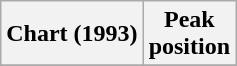<table class="wikitable plainrowheaders" style="text-align:center">
<tr>
<th>Chart (1993)</th>
<th>Peak<br>position</th>
</tr>
<tr>
</tr>
</table>
